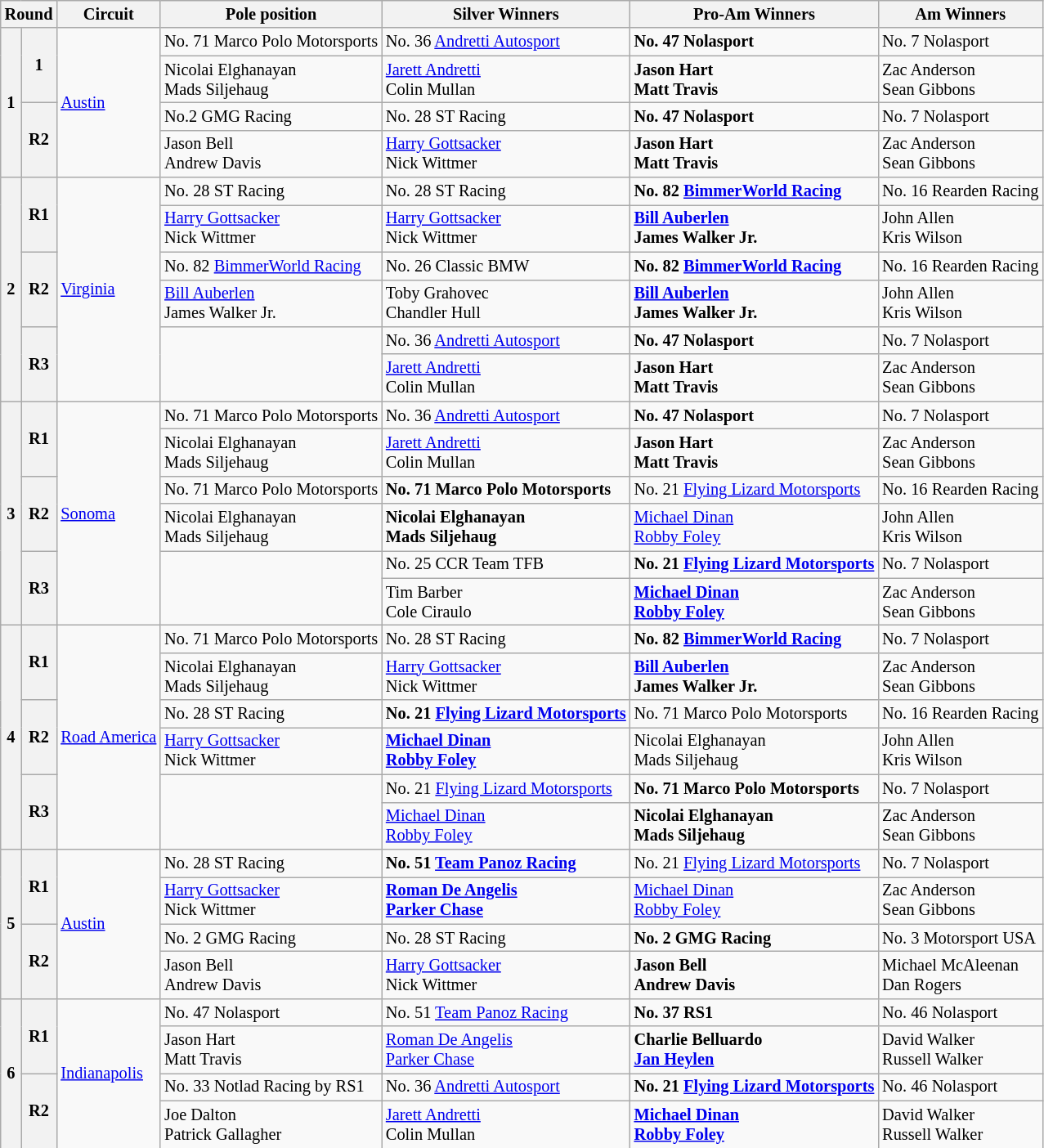<table class="wikitable" style="font-size:85%;">
<tr>
<th colspan=2>Round</th>
<th>Circuit</th>
<th>Pole position</th>
<th>Silver Winners</th>
<th>Pro-Am Winners</th>
<th>Am Winners</th>
</tr>
<tr>
<th rowspan=4>1</th>
<th rowspan=2>1</th>
<td rowspan=4> <a href='#'>Austin</a></td>
<td> No. 71 Marco Polo Motorsports</td>
<td> No. 36 <a href='#'>Andretti Autosport</a></td>
<td><strong> No. 47 Nolasport</strong></td>
<td> No. 7 Nolasport</td>
</tr>
<tr>
<td> Nicolai Elghanayan<br> Mads Siljehaug</td>
<td> <a href='#'>Jarett Andretti</a><br> Colin Mullan</td>
<td><strong> Jason Hart<br> Matt Travis</strong></td>
<td> Zac Anderson<br> Sean Gibbons</td>
</tr>
<tr>
<th rowspan=2>R2</th>
<td> No.2 GMG Racing</td>
<td> No. 28 ST Racing</td>
<td><strong> No. 47 Nolasport</strong></td>
<td> No. 7 Nolasport</td>
</tr>
<tr>
<td> Jason Bell<br> Andrew Davis</td>
<td> <a href='#'>Harry Gottsacker</a><br> Nick Wittmer</td>
<td><strong> Jason Hart<br> Matt Travis</strong></td>
<td> Zac Anderson<br> Sean Gibbons</td>
</tr>
<tr>
<th rowspan=6>2</th>
<th rowspan=2>R1</th>
<td rowspan=6> <a href='#'>Virginia</a></td>
<td> No. 28 ST Racing</td>
<td> No. 28 ST Racing</td>
<td><strong> No. 82 <a href='#'>BimmerWorld Racing</a></strong></td>
<td> No. 16 Rearden Racing</td>
</tr>
<tr>
<td> <a href='#'>Harry Gottsacker</a><br> Nick Wittmer</td>
<td> <a href='#'>Harry Gottsacker</a><br> Nick Wittmer</td>
<td><strong> <a href='#'>Bill Auberlen</a><br> James Walker Jr.</strong></td>
<td> John Allen<br> Kris Wilson</td>
</tr>
<tr>
<th rowspan=2>R2</th>
<td> No. 82 <a href='#'>BimmerWorld Racing</a></td>
<td> No. 26 Classic BMW</td>
<td><strong> No. 82 <a href='#'>BimmerWorld Racing</a></strong></td>
<td> No. 16 Rearden Racing</td>
</tr>
<tr>
<td> <a href='#'>Bill Auberlen</a><br> James Walker Jr.</td>
<td> Toby Grahovec<br> Chandler Hull</td>
<td><strong> <a href='#'>Bill Auberlen</a><br> James Walker Jr.</strong></td>
<td> John Allen<br> Kris Wilson</td>
</tr>
<tr>
<th rowspan=2>R3</th>
<td rowspan=2></td>
<td> No. 36 <a href='#'>Andretti Autosport</a></td>
<td><strong> No. 47 Nolasport</strong></td>
<td> No. 7 Nolasport</td>
</tr>
<tr>
<td> <a href='#'>Jarett Andretti</a><br> Colin Mullan</td>
<td><strong> Jason Hart<br> Matt Travis</strong></td>
<td> Zac Anderson<br> Sean Gibbons</td>
</tr>
<tr>
<th rowspan=6>3</th>
<th rowspan=2>R1</th>
<td rowspan=6> <a href='#'>Sonoma</a></td>
<td> No. 71 Marco Polo Motorsports</td>
<td> No. 36 <a href='#'>Andretti Autosport</a></td>
<td><strong> No. 47 Nolasport</strong></td>
<td> No. 7 Nolasport</td>
</tr>
<tr>
<td> Nicolai Elghanayan<br> Mads Siljehaug</td>
<td> <a href='#'>Jarett Andretti</a><br> Colin Mullan</td>
<td><strong> Jason Hart<br> Matt Travis</strong></td>
<td> Zac Anderson<br> Sean Gibbons</td>
</tr>
<tr>
<th rowspan=2>R2</th>
<td> No. 71 Marco Polo Motorsports</td>
<td><strong> No. 71 Marco Polo Motorsports</strong></td>
<td> No. 21 <a href='#'>Flying Lizard Motorsports</a></td>
<td> No. 16 Rearden Racing</td>
</tr>
<tr>
<td> Nicolai Elghanayan<br> Mads Siljehaug</td>
<td><strong> Nicolai Elghanayan<br> Mads Siljehaug</strong></td>
<td> <a href='#'>Michael Dinan</a><br> <a href='#'>Robby Foley</a></td>
<td> John Allen<br> Kris Wilson</td>
</tr>
<tr>
<th rowspan=2>R3</th>
<td rowspan=2></td>
<td> No. 25 CCR Team TFB</td>
<td><strong> No. 21 <a href='#'>Flying Lizard Motorsports</a></strong></td>
<td> No. 7 Nolasport</td>
</tr>
<tr>
<td> Tim Barber<br> Cole Ciraulo</td>
<td><strong> <a href='#'>Michael Dinan</a><br> <a href='#'>Robby Foley</a></strong></td>
<td> Zac Anderson<br> Sean Gibbons</td>
</tr>
<tr>
<th rowspan=6>4</th>
<th rowspan=2>R1</th>
<td rowspan=6> <a href='#'>Road America</a></td>
<td> No. 71 Marco Polo Motorsports</td>
<td> No. 28 ST Racing</td>
<td><strong> No. 82 <a href='#'>BimmerWorld Racing</a></strong></td>
<td> No. 7 Nolasport</td>
</tr>
<tr>
<td> Nicolai Elghanayan<br> Mads Siljehaug</td>
<td> <a href='#'>Harry Gottsacker</a><br> Nick Wittmer</td>
<td><strong> <a href='#'>Bill Auberlen</a><br> James Walker Jr.</strong></td>
<td> Zac Anderson<br> Sean Gibbons</td>
</tr>
<tr>
<th rowspan=2>R2</th>
<td> No. 28 ST Racing</td>
<td><strong> No. 21 <a href='#'>Flying Lizard Motorsports</a></strong></td>
<td> No. 71 Marco Polo Motorsports</td>
<td> No. 16 Rearden Racing</td>
</tr>
<tr>
<td> <a href='#'>Harry Gottsacker</a><br> Nick Wittmer</td>
<td><strong> <a href='#'>Michael Dinan</a><br> <a href='#'>Robby Foley</a></strong></td>
<td> Nicolai Elghanayan<br> Mads Siljehaug</td>
<td> John Allen<br> Kris Wilson</td>
</tr>
<tr>
<th rowspan=2>R3</th>
<td rowspan=2></td>
<td> No. 21 <a href='#'>Flying Lizard Motorsports</a></td>
<td><strong> No. 71 Marco Polo Motorsports</strong></td>
<td> No. 7 Nolasport</td>
</tr>
<tr>
<td> <a href='#'>Michael Dinan</a><br> <a href='#'>Robby Foley</a></td>
<td><strong> Nicolai Elghanayan<br> Mads Siljehaug</strong></td>
<td> Zac Anderson<br> Sean Gibbons</td>
</tr>
<tr>
<th rowspan=4>5</th>
<th rowspan=2>R1</th>
<td rowspan=4> <a href='#'>Austin</a></td>
<td> No. 28 ST Racing</td>
<td><strong> No. 51 <a href='#'>Team Panoz Racing</a></strong></td>
<td> No. 21 <a href='#'>Flying Lizard Motorsports</a></td>
<td> No. 7 Nolasport</td>
</tr>
<tr>
<td> <a href='#'>Harry Gottsacker</a><br> Nick Wittmer</td>
<td><strong> <a href='#'>Roman De Angelis</a><br> <a href='#'>Parker Chase</a></strong></td>
<td> <a href='#'>Michael Dinan</a><br> <a href='#'>Robby Foley</a></td>
<td> Zac Anderson<br> Sean Gibbons</td>
</tr>
<tr>
<th rowspan=2>R2</th>
<td> No. 2 GMG Racing</td>
<td> No. 28 ST Racing</td>
<td><strong> No. 2 GMG Racing</strong></td>
<td> No. 3 Motorsport USA</td>
</tr>
<tr>
<td> Jason Bell<br> Andrew Davis</td>
<td> <a href='#'>Harry Gottsacker</a><br> Nick Wittmer</td>
<td><strong> Jason Bell<br> Andrew Davis</strong></td>
<td> Michael McAleenan<br> Dan Rogers</td>
</tr>
<tr>
<th rowspan=4>6</th>
<th rowspan=2>R1</th>
<td rowspan=4> <a href='#'>Indianapolis</a></td>
<td> No. 47 Nolasport</td>
<td> No. 51 <a href='#'>Team Panoz Racing</a></td>
<td><strong> No. 37 RS1</strong></td>
<td> No. 46 Nolasport</td>
</tr>
<tr>
<td> Jason Hart<br> Matt Travis</td>
<td> <a href='#'>Roman De Angelis</a><br> <a href='#'>Parker Chase</a></td>
<td><strong> Charlie Belluardo<br> <a href='#'>Jan Heylen</a></strong></td>
<td> David Walker<br> Russell Walker</td>
</tr>
<tr>
<th rowspan=2>R2</th>
<td> No. 33 Notlad Racing by RS1</td>
<td> No. 36 <a href='#'>Andretti Autosport</a></td>
<td><strong> No. 21 <a href='#'>Flying Lizard Motorsports</a></strong></td>
<td> No. 46 Nolasport</td>
</tr>
<tr>
<td> Joe Dalton<br> Patrick Gallagher</td>
<td> <a href='#'>Jarett Andretti</a><br> Colin Mullan</td>
<td><strong> <a href='#'>Michael Dinan</a><br> <a href='#'>Robby Foley</a></strong></td>
<td> David Walker<br> Russell Walker</td>
</tr>
</table>
